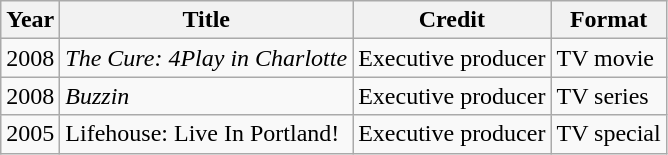<table class="wikitable">
<tr>
<th>Year</th>
<th>Title</th>
<th>Credit</th>
<th>Format</th>
</tr>
<tr>
<td>2008</td>
<td><em>The Cure: 4Play in Charlotte</em></td>
<td>Executive producer</td>
<td>TV movie</td>
</tr>
<tr>
<td>2008</td>
<td><em>Buzzin<strong></td>
<td>Executive producer</td>
<td>TV series</td>
</tr>
<tr>
<td>2005</td>
<td></em>Lifehouse: Live In Portland!<em></td>
<td>Executive producer</td>
<td>TV special</td>
</tr>
</table>
